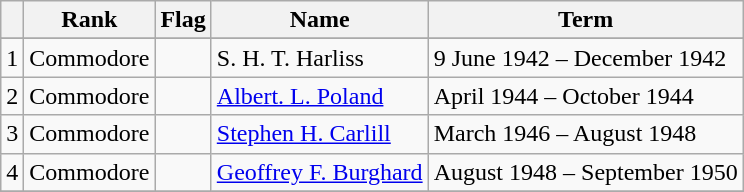<table class="wikitable">
<tr>
<th></th>
<th>Rank</th>
<th>Flag</th>
<th>Name</th>
<th>Term</th>
</tr>
<tr>
</tr>
<tr>
<td>1</td>
<td>Commodore</td>
<td></td>
<td>S. H. T. Harliss</td>
<td>9 June 1942 – December 1942</td>
</tr>
<tr>
<td>2</td>
<td>Commodore</td>
<td></td>
<td><a href='#'>Albert. L. Poland</a></td>
<td>April 1944 – October 1944</td>
</tr>
<tr>
<td>3</td>
<td>Commodore</td>
<td></td>
<td><a href='#'>Stephen H. Carlill</a></td>
<td>March 1946 – August 1948</td>
</tr>
<tr>
<td>4</td>
<td>Commodore</td>
<td></td>
<td><a href='#'>Geoffrey F. Burghard</a></td>
<td>August 1948 – September 1950</td>
</tr>
<tr>
</tr>
</table>
